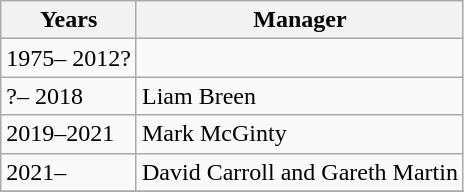<table class="wikitable">
<tr>
<th>Years</th>
<th>Manager</th>
</tr>
<tr>
<td>1975– 2012?</td>
<td></td>
</tr>
<tr>
<td>?– 2018</td>
<td>Liam Breen</td>
</tr>
<tr>
<td>2019–2021</td>
<td>Mark McGinty</td>
</tr>
<tr>
<td>2021–</td>
<td>David Carroll and Gareth Martin</td>
</tr>
<tr>
</tr>
</table>
